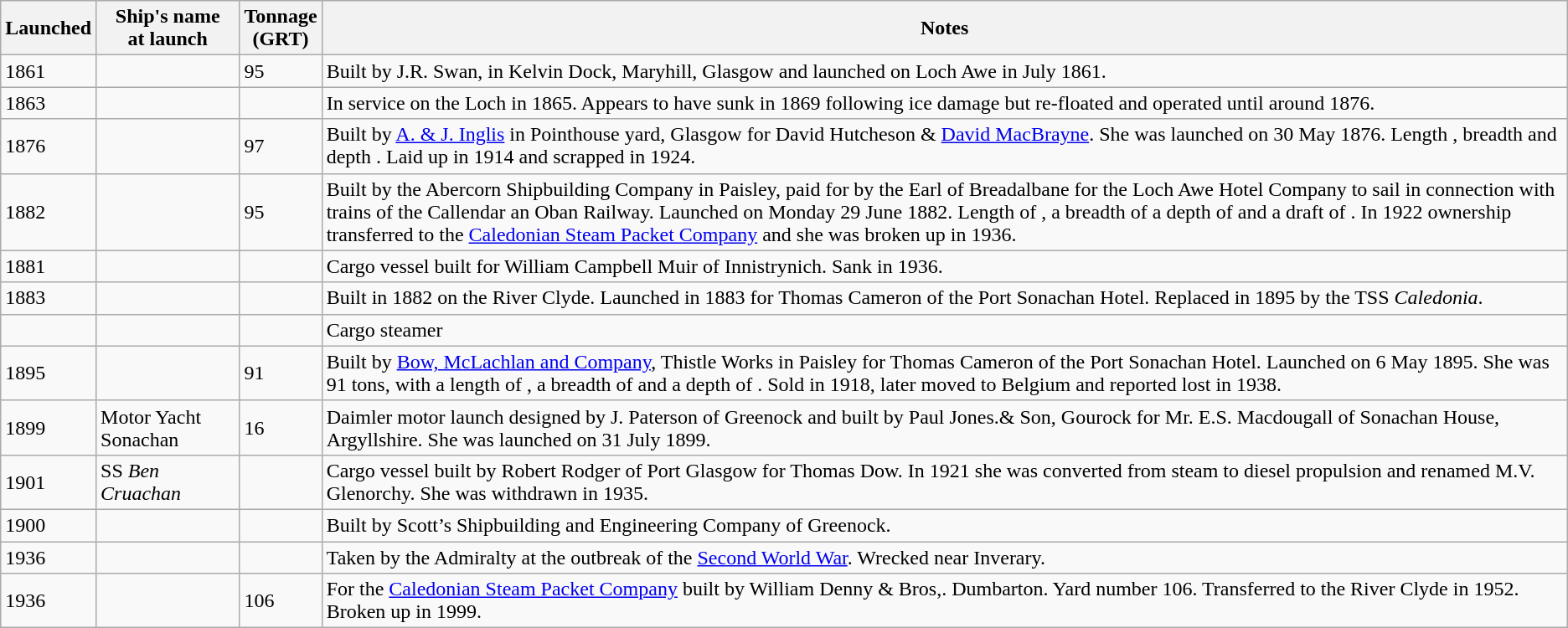<table class="wikitable">
<tr>
<th>Launched</th>
<th>Ship's name<br>at launch</th>
<th>Tonnage<br>(GRT)</th>
<th>Notes</th>
</tr>
<tr>
<td>1861</td>
<td></td>
<td>95</td>
<td>Built by J.R. Swan, in Kelvin Dock, Maryhill, Glasgow and launched on Loch Awe in July 1861.</td>
</tr>
<tr>
<td>1863</td>
<td></td>
<td></td>
<td>In service on the Loch in 1865. Appears to have sunk in 1869 following ice damage but re-floated and operated until around 1876.</td>
</tr>
<tr>
<td>1876</td>
<td></td>
<td>97</td>
<td>Built by <a href='#'>A. & J. Inglis</a> in Pointhouse yard, Glasgow for David Hutcheson & <a href='#'>David MacBrayne</a>. She was launched on 30 May 1876. Length , breadth  and depth . Laid up in 1914 and scrapped in 1924.</td>
</tr>
<tr>
<td>1882</td>
<td></td>
<td>95</td>
<td>Built by the Abercorn Shipbuilding Company in Paisley, paid for by the Earl of Breadalbane for the Loch Awe Hotel Company to sail in connection with trains of the Callendar an Oban Railway. Launched on Monday 29 June 1882. Length of , a breadth of  a depth of  and a draft of . In 1922 ownership transferred to the <a href='#'>Caledonian Steam Packet Company</a> and she was broken up in 1936.</td>
</tr>
<tr>
<td>1881</td>
<td></td>
<td></td>
<td>Cargo vessel built for William Campbell Muir of Innistrynich. Sank in 1936.</td>
</tr>
<tr>
<td>1883</td>
<td></td>
<td></td>
<td>Built in 1882 on the River Clyde. Launched in 1883 for Thomas Cameron of the Port Sonachan Hotel. Replaced in 1895 by the TSS <em>Caledonia</em>.</td>
</tr>
<tr>
<td></td>
<td></td>
<td></td>
<td>Cargo steamer</td>
</tr>
<tr>
<td>1895</td>
<td></td>
<td>91</td>
<td>Built by <a href='#'>Bow, McLachlan and Company</a>, Thistle Works in Paisley for Thomas Cameron of the Port Sonachan Hotel. Launched on 6 May 1895. She was 91 tons, with a length of , a breadth of  and a depth of . Sold in 1918, later moved to Belgium and reported lost in 1938.</td>
</tr>
<tr>
<td>1899</td>
<td>Motor Yacht Sonachan</td>
<td>16</td>
<td>Daimler motor launch designed by J. Paterson of Greenock and built by Paul Jones.& Son, Gourock for Mr. E.S. Macdougall of Sonachan House, Argyllshire. She was launched on 31 July 1899.</td>
</tr>
<tr>
<td>1901</td>
<td>SS <em>Ben Cruachan</em></td>
<td></td>
<td>Cargo vessel built by Robert Rodger of Port Glasgow for Thomas Dow. In 1921 she was converted from steam to diesel propulsion and renamed M.V. Glenorchy. She was withdrawn in 1935.</td>
</tr>
<tr>
<td>1900</td>
<td></td>
<td></td>
<td>Built by Scott’s Shipbuilding and Engineering Company of Greenock.</td>
</tr>
<tr>
<td>1936</td>
<td></td>
<td></td>
<td>Taken by the Admiralty at the outbreak of the <a href='#'>Second World War</a>. Wrecked near Inverary.</td>
</tr>
<tr>
<td>1936</td>
<td></td>
<td>106</td>
<td>For the <a href='#'>Caledonian Steam Packet Company</a> built by William Denny & Bros,. Dumbarton. Yard number 106. Transferred to the River Clyde in 1952. Broken up in 1999.</td>
</tr>
</table>
